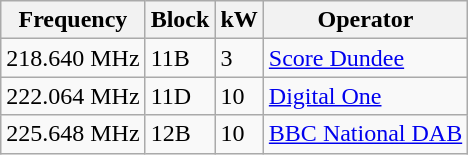<table class="wikitable sortable">
<tr>
<th>Frequency</th>
<th>Block</th>
<th>kW</th>
<th>Operator</th>
</tr>
<tr>
<td>218.640 MHz</td>
<td>11B</td>
<td>3</td>
<td><a href='#'>Score Dundee</a></td>
</tr>
<tr>
<td>222.064 MHz</td>
<td>11D</td>
<td>10</td>
<td><a href='#'>Digital One</a></td>
</tr>
<tr>
<td>225.648 MHz</td>
<td>12B</td>
<td>10</td>
<td><a href='#'>BBC National DAB</a></td>
</tr>
</table>
